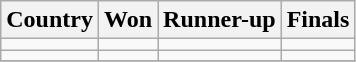<table class="wikitable sortable">
<tr>
<th>Country</th>
<th>Won</th>
<th>Runner-up</th>
<th>Finals</th>
</tr>
<tr>
<td></td>
<td></td>
<td></td>
<td></td>
</tr>
<tr>
<td></td>
<td></td>
<td></td>
<td></td>
</tr>
<tr>
</tr>
</table>
